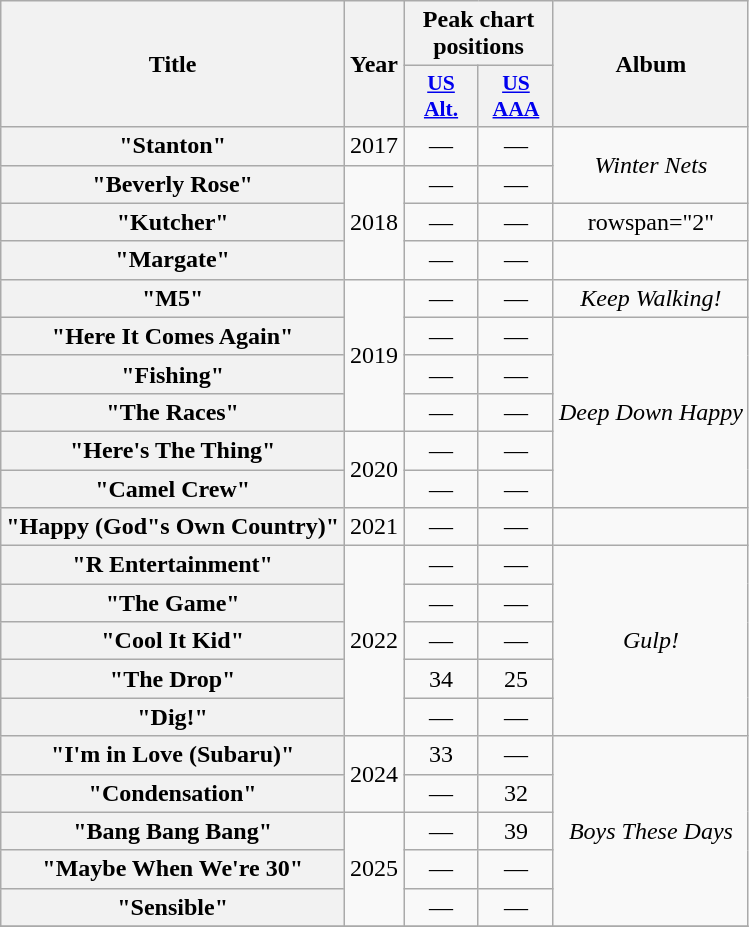<table class="wikitable plainrowheaders" style="text-align:center;">
<tr>
<th scope="col" rowspan="2">Title</th>
<th scope="col" rowspan="2">Year</th>
<th colspan="2">Peak chart positions</th>
<th scope="col" rowspan="2">Album</th>
</tr>
<tr>
<th scope="col" style="width:3em;font-size:90%;"><a href='#'>US<br>Alt.</a><br></th>
<th scope="col" style="width:3em;font-size:90%;"><a href='#'>US<br>AAA</a><br></th>
</tr>
<tr>
<th scope="row">"Stanton"</th>
<td>2017</td>
<td>—</td>
<td>—</td>
<td rowspan="2"><em>Winter Nets</em></td>
</tr>
<tr>
<th scope="row">"Beverly Rose"</th>
<td rowspan="3">2018</td>
<td>—</td>
<td>—</td>
</tr>
<tr>
<th scope="row">"Kutcher"</th>
<td>—</td>
<td>—</td>
<td>rowspan="2" </td>
</tr>
<tr>
<th scope="row">"Margate"</th>
<td>—</td>
<td>—</td>
</tr>
<tr>
<th scope="row">"M5"</th>
<td rowspan="4">2019</td>
<td>—</td>
<td>—</td>
<td><em>Keep Walking!</em></td>
</tr>
<tr>
<th scope="row">"Here It Comes Again"</th>
<td>—</td>
<td>—</td>
<td rowspan="5"><em>Deep Down Happy</em></td>
</tr>
<tr>
<th scope="row">"Fishing"</th>
<td>—</td>
<td>—</td>
</tr>
<tr>
<th scope="row">"The Races"</th>
<td>—</td>
<td>—</td>
</tr>
<tr>
<th scope="row">"Here's The Thing"</th>
<td rowspan="2">2020</td>
<td>—</td>
<td>—</td>
</tr>
<tr>
<th scope="row">"Camel Crew"</th>
<td>—</td>
<td>—</td>
</tr>
<tr>
<th scope="row">"Happy (God"s Own Country)"</th>
<td>2021</td>
<td>—</td>
<td>—</td>
<td></td>
</tr>
<tr>
<th scope="row">"R Entertainment"</th>
<td rowspan="5">2022</td>
<td>—</td>
<td>—</td>
<td rowspan="5"><em>Gulp!</em></td>
</tr>
<tr>
<th scope="row">"The Game"</th>
<td>—</td>
<td>—</td>
</tr>
<tr>
<th scope="row">"Cool It Kid"</th>
<td>—</td>
<td>—</td>
</tr>
<tr>
<th scope="row">"The Drop"</th>
<td>34</td>
<td>25</td>
</tr>
<tr>
<th scope="row">"Dig!"</th>
<td>—</td>
<td>—</td>
</tr>
<tr>
<th scope="row">"I'm in Love (Subaru)"</th>
<td rowspan="2">2024</td>
<td>33</td>
<td>—</td>
<td rowspan="5"><em>Boys These Days</em></td>
</tr>
<tr>
<th scope="row">"Condensation"</th>
<td>—</td>
<td>32</td>
</tr>
<tr>
<th scope="row">"Bang Bang Bang"</th>
<td rowspan="3">2025</td>
<td>—</td>
<td>39</td>
</tr>
<tr>
<th scope="row">"Maybe When We're 30"</th>
<td>—</td>
<td>—</td>
</tr>
<tr>
<th scope="row">"Sensible"</th>
<td>—</td>
<td>—</td>
</tr>
<tr>
</tr>
</table>
